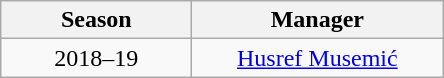<table class="wikitable">
<tr>
<th style="width:120px;">Season</th>
<th style="width:160px;">Manager</th>
</tr>
<tr>
<td style="text-align:center;">2018–19</td>
<td style="text-align:center;"> <a href='#'>Husref Musemić</a></td>
</tr>
</table>
